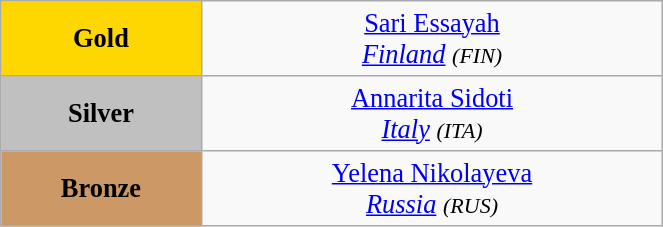<table class="wikitable" style=" text-align:center; font-size:110%;" width="35%">
<tr>
<td bgcolor="gold"><strong>Gold</strong></td>
<td> <a href='#'>Sari Essayah</a><br><em><a href='#'>Finland</a> <small>(FIN)</small></em></td>
</tr>
<tr>
<td bgcolor="silver"><strong>Silver</strong></td>
<td> <a href='#'>Annarita Sidoti</a><br><em><a href='#'>Italy</a> <small>(ITA)</small></em></td>
</tr>
<tr>
<td bgcolor="CC9966"><strong>Bronze</strong></td>
<td> <a href='#'>Yelena Nikolayeva</a><br><em><a href='#'>Russia</a> <small>(RUS)</small></em></td>
</tr>
</table>
